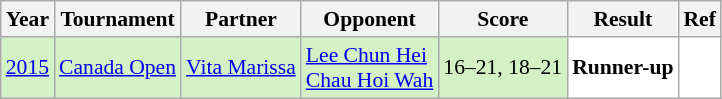<table class="sortable wikitable" style="font-size: 90%">
<tr>
<th>Year</th>
<th>Tournament</th>
<th>Partner</th>
<th>Opponent</th>
<th>Score</th>
<th>Result</th>
<th>Ref</th>
</tr>
<tr style="background:#D4F1C5">
<td align="center"><a href='#'>2015</a></td>
<td align="left"><a href='#'>Canada Open</a></td>
<td align="left"> <a href='#'>Vita Marissa</a></td>
<td align="left"> <a href='#'>Lee Chun Hei</a> <br>  <a href='#'>Chau Hoi Wah</a></td>
<td align="left">16–21, 18–21</td>
<td style="text-align:left; background:white"> <strong>Runner-up</strong></td>
<td style="text-align:center; background:white"></td>
</tr>
</table>
